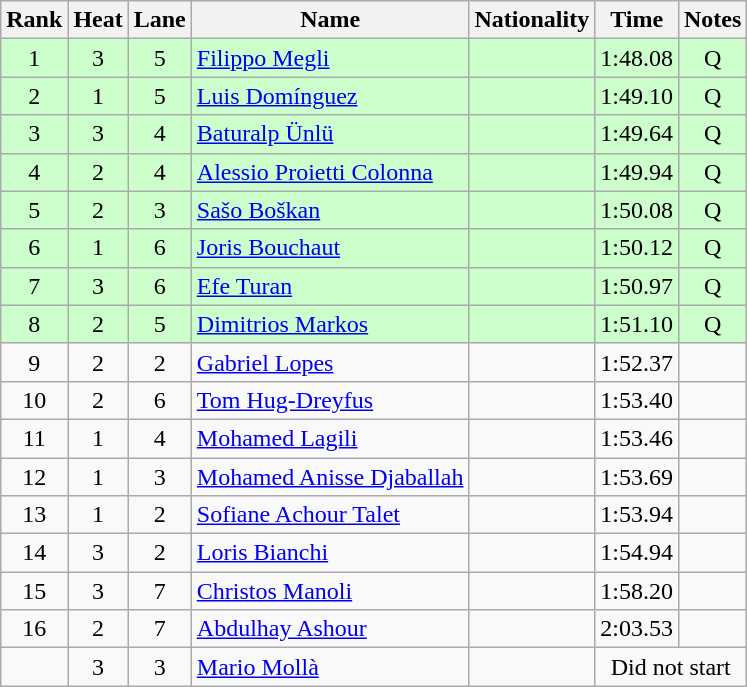<table class="wikitable sortable" style="text-align:center">
<tr>
<th>Rank</th>
<th>Heat</th>
<th>Lane</th>
<th>Name</th>
<th>Nationality</th>
<th>Time</th>
<th>Notes</th>
</tr>
<tr bgcolor=ccffcc>
<td>1</td>
<td>3</td>
<td>5</td>
<td align=left><a href='#'>Filippo Megli</a></td>
<td align=left></td>
<td>1:48.08</td>
<td>Q</td>
</tr>
<tr bgcolor=ccffcc>
<td>2</td>
<td>1</td>
<td>5</td>
<td align=left><a href='#'>Luis Domínguez</a></td>
<td align=left></td>
<td>1:49.10</td>
<td>Q</td>
</tr>
<tr bgcolor=ccffcc>
<td>3</td>
<td>3</td>
<td>4</td>
<td align=left><a href='#'>Baturalp Ünlü</a></td>
<td align=left></td>
<td>1:49.64</td>
<td>Q</td>
</tr>
<tr bgcolor=ccffcc>
<td>4</td>
<td>2</td>
<td>4</td>
<td align=left><a href='#'>Alessio Proietti Colonna</a></td>
<td align=left></td>
<td>1:49.94</td>
<td>Q</td>
</tr>
<tr bgcolor=ccffcc>
<td>5</td>
<td>2</td>
<td>3</td>
<td align=left><a href='#'>Sašo Boškan</a></td>
<td align=left></td>
<td>1:50.08</td>
<td>Q</td>
</tr>
<tr bgcolor=ccffcc>
<td>6</td>
<td>1</td>
<td>6</td>
<td align=left><a href='#'>Joris Bouchaut</a></td>
<td align=left></td>
<td>1:50.12</td>
<td>Q</td>
</tr>
<tr bgcolor=ccffcc>
<td>7</td>
<td>3</td>
<td>6</td>
<td align=left><a href='#'>Efe Turan</a></td>
<td align=left></td>
<td>1:50.97</td>
<td>Q</td>
</tr>
<tr bgcolor=ccffcc>
<td>8</td>
<td>2</td>
<td>5</td>
<td align=left><a href='#'>Dimitrios Markos</a></td>
<td align=left></td>
<td>1:51.10</td>
<td>Q</td>
</tr>
<tr>
<td>9</td>
<td>2</td>
<td>2</td>
<td align=left><a href='#'>Gabriel Lopes</a></td>
<td align=left></td>
<td>1:52.37</td>
<td></td>
</tr>
<tr>
<td>10</td>
<td>2</td>
<td>6</td>
<td align=left><a href='#'>Tom Hug-Dreyfus</a></td>
<td align=left></td>
<td>1:53.40</td>
<td></td>
</tr>
<tr>
<td>11</td>
<td>1</td>
<td>4</td>
<td align=left><a href='#'>Mohamed Lagili</a></td>
<td align=left></td>
<td>1:53.46</td>
<td></td>
</tr>
<tr>
<td>12</td>
<td>1</td>
<td>3</td>
<td align=left><a href='#'>Mohamed Anisse Djaballah</a></td>
<td align=left></td>
<td>1:53.69</td>
<td></td>
</tr>
<tr>
<td>13</td>
<td>1</td>
<td>2</td>
<td align=left><a href='#'>Sofiane Achour Talet</a></td>
<td align=left></td>
<td>1:53.94</td>
<td></td>
</tr>
<tr>
<td>14</td>
<td>3</td>
<td>2</td>
<td align=left><a href='#'>Loris Bianchi</a></td>
<td align=left></td>
<td>1:54.94</td>
<td></td>
</tr>
<tr>
<td>15</td>
<td>3</td>
<td>7</td>
<td align=left><a href='#'>Christos Manoli</a></td>
<td align=left></td>
<td>1:58.20</td>
<td></td>
</tr>
<tr>
<td>16</td>
<td>2</td>
<td>7</td>
<td align=left><a href='#'>Abdulhay Ashour</a></td>
<td align=left></td>
<td>2:03.53</td>
<td></td>
</tr>
<tr>
<td></td>
<td>3</td>
<td>3</td>
<td align=left><a href='#'>Mario Mollà</a></td>
<td align=left></td>
<td colspan=2>Did not start</td>
</tr>
</table>
